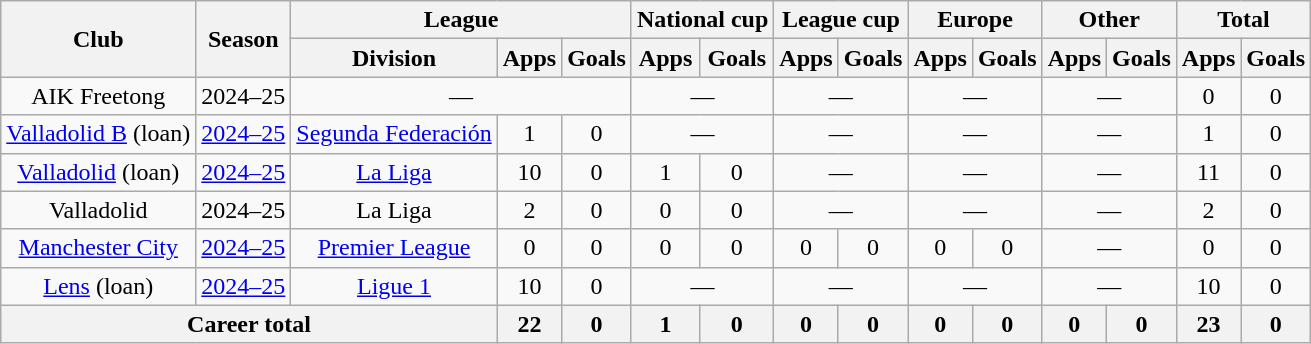<table class="wikitable" style="text-align: center;">
<tr>
<th rowspan="2">Club</th>
<th rowspan="2">Season</th>
<th colspan="3">League</th>
<th colspan="2">National cup</th>
<th colspan="2">League cup</th>
<th colspan="2">Europe</th>
<th colspan="2">Other</th>
<th colspan="2">Total</th>
</tr>
<tr>
<th>Division</th>
<th>Apps</th>
<th>Goals</th>
<th>Apps</th>
<th>Goals</th>
<th>Apps</th>
<th>Goals</th>
<th>Apps</th>
<th>Goals</th>
<th>Apps</th>
<th>Goals</th>
<th>Apps</th>
<th>Goals</th>
</tr>
<tr>
<td>AIK Freetong</td>
<td>2024–25</td>
<td colspan="3">—</td>
<td colspan="2">—</td>
<td colspan="2">—</td>
<td colspan="2">—</td>
<td colspan="2">—</td>
<td>0</td>
<td>0</td>
</tr>
<tr>
<td><a href='#'>Valladolid B</a> (loan)</td>
<td><a href='#'>2024–25</a></td>
<td><a href='#'>Segunda Federación</a></td>
<td>1</td>
<td>0</td>
<td colspan="2">—</td>
<td colspan="2">—</td>
<td colspan="2">—</td>
<td colspan="2">—</td>
<td>1</td>
<td>0</td>
</tr>
<tr>
<td><a href='#'>Valladolid</a> (loan)</td>
<td><a href='#'>2024–25</a></td>
<td><a href='#'>La Liga</a></td>
<td>10</td>
<td>0</td>
<td>1</td>
<td>0</td>
<td colspan="2">—</td>
<td colspan="2">—</td>
<td colspan="2">—</td>
<td>11</td>
<td>0</td>
</tr>
<tr>
<td>Valladolid</td>
<td>2024–25</td>
<td>La Liga</td>
<td>2</td>
<td>0</td>
<td>0</td>
<td>0</td>
<td colspan="2">—</td>
<td colspan="2">—</td>
<td colspan="2">—</td>
<td>2</td>
<td>0</td>
</tr>
<tr>
<td><a href='#'>Manchester City</a></td>
<td><a href='#'>2024–25</a></td>
<td><a href='#'>Premier League</a></td>
<td>0</td>
<td>0</td>
<td>0</td>
<td>0</td>
<td>0</td>
<td>0</td>
<td>0</td>
<td>0</td>
<td colspan="2">—</td>
<td>0</td>
<td>0</td>
</tr>
<tr>
<td><a href='#'>Lens</a> (loan)</td>
<td><a href='#'>2024–25</a></td>
<td><a href='#'>Ligue 1</a></td>
<td>10</td>
<td>0</td>
<td colspan="2">—</td>
<td colspan="2">—</td>
<td colspan="2">—</td>
<td colspan="2">—</td>
<td>10</td>
<td>0</td>
</tr>
<tr>
<th colspan="3">Career total</th>
<th>22</th>
<th>0</th>
<th>1</th>
<th>0</th>
<th>0</th>
<th>0</th>
<th>0</th>
<th>0</th>
<th>0</th>
<th>0</th>
<th>23</th>
<th>0</th>
</tr>
</table>
